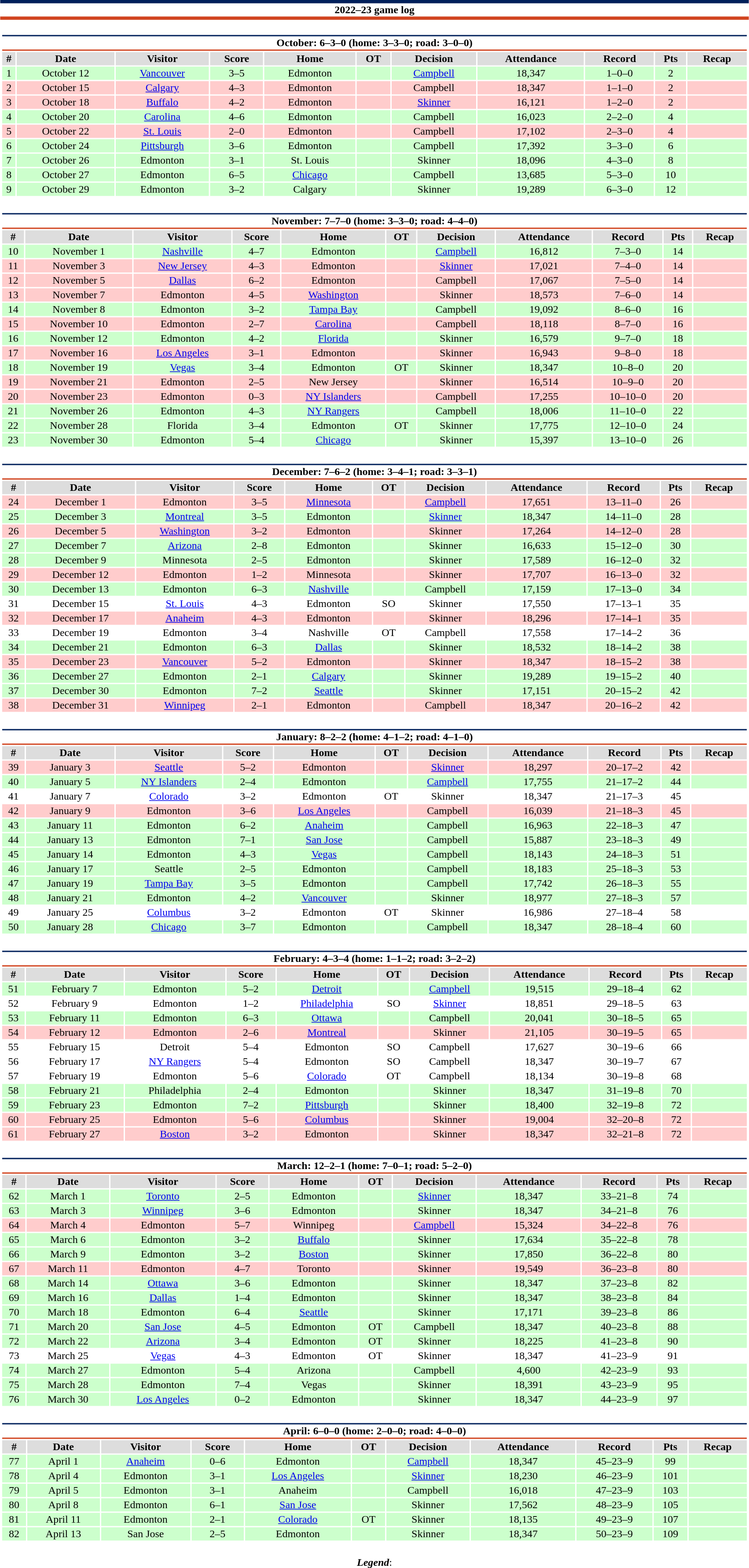<table class="toccolours" style="width:90%; clear:both; margin:1.5em auto; text-align:center;">
<tr>
<th colspan="11" style="background:#FFFFFF; border-top:#00205B 5px solid; border-bottom:#D14520 5px solid;">2022–23 game log</th>
</tr>
<tr>
<td colspan="11"><br><table class="toccolours collapsible collapsed" style="width:100%;">
<tr>
<th colspan="11" style="background:#FFFFFF; border-top:#00205B 2px solid; border-bottom:#D14520 2px solid;">October: 6–3–0 (home: 3–3–0; road: 3–0–0)</th>
</tr>
<tr style="background:#ddd;">
<th>#</th>
<th>Date</th>
<th>Visitor</th>
<th>Score</th>
<th>Home</th>
<th>OT</th>
<th>Decision</th>
<th>Attendance</th>
<th>Record</th>
<th>Pts</th>
<th>Recap</th>
</tr>
<tr style="background:#cfc;">
<td>1</td>
<td>October 12</td>
<td><a href='#'>Vancouver</a></td>
<td>3–5</td>
<td>Edmonton</td>
<td></td>
<td><a href='#'>Campbell</a></td>
<td>18,347</td>
<td>1–0–0</td>
<td>2</td>
<td></td>
</tr>
<tr style="background:#fcc;">
<td>2</td>
<td>October 15</td>
<td><a href='#'>Calgary</a></td>
<td>4–3</td>
<td>Edmonton</td>
<td></td>
<td>Campbell</td>
<td>18,347</td>
<td>1–1–0</td>
<td>2</td>
<td></td>
</tr>
<tr style="background:#fcc;">
<td>3</td>
<td>October 18</td>
<td><a href='#'>Buffalo</a></td>
<td>4–2</td>
<td>Edmonton</td>
<td></td>
<td><a href='#'>Skinner</a></td>
<td>16,121</td>
<td>1–2–0</td>
<td>2</td>
<td></td>
</tr>
<tr style="background:#cfc;">
<td>4</td>
<td>October 20</td>
<td><a href='#'>Carolina</a></td>
<td>4–6</td>
<td>Edmonton</td>
<td></td>
<td>Campbell</td>
<td>16,023</td>
<td>2–2–0</td>
<td>4</td>
<td></td>
</tr>
<tr style="background:#fcc;">
<td>5</td>
<td>October 22</td>
<td><a href='#'>St. Louis</a></td>
<td>2–0</td>
<td>Edmonton</td>
<td></td>
<td>Campbell</td>
<td>17,102</td>
<td>2–3–0</td>
<td>4</td>
<td></td>
</tr>
<tr style="background:#cfc;">
<td>6</td>
<td>October 24</td>
<td><a href='#'>Pittsburgh</a></td>
<td>3–6</td>
<td>Edmonton</td>
<td></td>
<td>Campbell</td>
<td>17,392</td>
<td>3–3–0</td>
<td>6</td>
<td></td>
</tr>
<tr style="background:#cfc;">
<td>7</td>
<td>October 26</td>
<td>Edmonton</td>
<td>3–1</td>
<td>St. Louis</td>
<td></td>
<td>Skinner</td>
<td>18,096</td>
<td>4–3–0</td>
<td>8</td>
<td></td>
</tr>
<tr style="background:#cfc;">
<td>8</td>
<td>October 27</td>
<td>Edmonton</td>
<td>6–5</td>
<td><a href='#'>Chicago</a></td>
<td></td>
<td>Campbell</td>
<td>13,685</td>
<td>5–3–0</td>
<td>10</td>
<td></td>
</tr>
<tr style="background:#cfc;">
<td>9</td>
<td>October 29</td>
<td>Edmonton</td>
<td>3–2</td>
<td>Calgary</td>
<td></td>
<td>Skinner</td>
<td>19,289</td>
<td>6–3–0</td>
<td>12</td>
<td></td>
</tr>
</table>
</td>
</tr>
<tr>
<td colspan="11"><br><table class="toccolours collapsible collapsed" style="width:100%;">
<tr>
<th colspan="11" style="background:#FFFFFF; border-top:#00205B 2px solid; border-bottom:#D14520 2px solid;">November: 7–7–0 (home: 3–3–0; road: 4–4–0)</th>
</tr>
<tr style="background:#ddd;">
<th>#</th>
<th>Date</th>
<th>Visitor</th>
<th>Score</th>
<th>Home</th>
<th>OT</th>
<th>Decision</th>
<th>Attendance</th>
<th>Record</th>
<th>Pts</th>
<th>Recap</th>
</tr>
<tr style="background:#cfc;">
<td>10</td>
<td>November 1</td>
<td><a href='#'>Nashville</a></td>
<td>4–7</td>
<td>Edmonton</td>
<td></td>
<td><a href='#'>Campbell</a></td>
<td>16,812</td>
<td>7–3–0</td>
<td>14</td>
<td></td>
</tr>
<tr style="background:#fcc;">
<td>11</td>
<td>November 3</td>
<td><a href='#'>New Jersey</a></td>
<td>4–3</td>
<td>Edmonton</td>
<td></td>
<td><a href='#'>Skinner</a></td>
<td>17,021</td>
<td>7–4–0</td>
<td>14</td>
<td></td>
</tr>
<tr style="background:#fcc;">
<td>12</td>
<td>November 5</td>
<td><a href='#'>Dallas</a></td>
<td>6–2</td>
<td>Edmonton</td>
<td></td>
<td>Campbell</td>
<td>17,067</td>
<td>7–5–0</td>
<td>14</td>
<td></td>
</tr>
<tr style="Background:#fcc;">
<td>13</td>
<td>November 7</td>
<td>Edmonton</td>
<td>4–5</td>
<td><a href='#'>Washington</a></td>
<td></td>
<td>Skinner</td>
<td>18,573</td>
<td>7–6–0</td>
<td>14</td>
<td></td>
</tr>
<tr style="background:#cfc;">
<td>14</td>
<td>November 8</td>
<td>Edmonton</td>
<td>3–2</td>
<td><a href='#'>Tampa Bay</a></td>
<td></td>
<td>Campbell</td>
<td>19,092</td>
<td>8–6–0</td>
<td>16</td>
<td></td>
</tr>
<tr style="background:#fcc;">
<td>15</td>
<td>November 10</td>
<td>Edmonton</td>
<td>2–7</td>
<td><a href='#'>Carolina</a></td>
<td></td>
<td>Campbell</td>
<td>18,118</td>
<td>8–7–0</td>
<td>16</td>
<td></td>
</tr>
<tr style="background:#cfc;">
<td>16</td>
<td>November 12</td>
<td>Edmonton</td>
<td>4–2</td>
<td><a href='#'>Florida</a></td>
<td></td>
<td>Skinner</td>
<td>16,579</td>
<td>9–7–0</td>
<td>18</td>
<td></td>
</tr>
<tr style="background:#fcc;">
<td>17</td>
<td>November 16</td>
<td><a href='#'>Los Angeles</a></td>
<td>3–1</td>
<td>Edmonton</td>
<td></td>
<td>Skinner</td>
<td>16,943</td>
<td>9–8–0</td>
<td>18</td>
<td></td>
</tr>
<tr style="background:#cfc;">
<td>18</td>
<td>November 19</td>
<td><a href='#'>Vegas</a></td>
<td>3–4</td>
<td>Edmonton</td>
<td>OT</td>
<td>Skinner</td>
<td>18,347</td>
<td>10–8–0</td>
<td>20</td>
<td></td>
</tr>
<tr style="background:#fcc;">
<td>19</td>
<td>November 21</td>
<td>Edmonton</td>
<td>2–5</td>
<td>New Jersey</td>
<td></td>
<td>Skinner</td>
<td>16,514</td>
<td>10–9–0</td>
<td>20</td>
<td></td>
</tr>
<tr style="background:#fcc;">
<td>20</td>
<td>November 23</td>
<td>Edmonton</td>
<td>0–3</td>
<td><a href='#'>NY Islanders</a></td>
<td></td>
<td>Campbell</td>
<td>17,255</td>
<td>10–10–0</td>
<td>20</td>
<td></td>
</tr>
<tr style="background:#cfc;">
<td>21</td>
<td>November 26</td>
<td>Edmonton</td>
<td>4–3</td>
<td><a href='#'>NY Rangers</a></td>
<td></td>
<td>Campbell</td>
<td>18,006</td>
<td>11–10–0</td>
<td>22</td>
<td></td>
</tr>
<tr style="background:#cfc;">
<td>22</td>
<td>November 28</td>
<td>Florida</td>
<td>3–4</td>
<td>Edmonton</td>
<td>OT</td>
<td>Skinner</td>
<td>17,775</td>
<td>12–10–0</td>
<td>24</td>
<td></td>
</tr>
<tr style="Background:#cfc;">
<td>23</td>
<td>November 30</td>
<td>Edmonton</td>
<td>5–4</td>
<td><a href='#'>Chicago</a></td>
<td></td>
<td>Skinner</td>
<td>15,397</td>
<td>13–10–0</td>
<td>26</td>
<td></td>
</tr>
</table>
</td>
</tr>
<tr>
<td colspan="11"><br><table class="toccolours collapsible collapsed" style="width:100%;">
<tr>
<th colspan="11" style="background:#FFFFFF; border-top:#00205B 2px solid; border-bottom:#D14520 2px solid;">December: 7–6–2 (home: 3–4–1; road: 3–3–1)</th>
</tr>
<tr style="background:#ddd;">
<th>#</th>
<th>Date</th>
<th>Visitor</th>
<th>Score</th>
<th>Home</th>
<th>OT</th>
<th>Decision</th>
<th>Attendance</th>
<th>Record</th>
<th>Pts</th>
<th>Recap</th>
</tr>
<tr style="background:#fcc;">
<td>24</td>
<td>December 1</td>
<td>Edmonton</td>
<td>3–5</td>
<td><a href='#'>Minnesota</a></td>
<td></td>
<td><a href='#'>Campbell</a></td>
<td>17,651</td>
<td>13–11–0</td>
<td>26</td>
<td></td>
</tr>
<tr style="background:#cfc;">
<td>25</td>
<td>December 3</td>
<td><a href='#'>Montreal</a></td>
<td>3–5</td>
<td>Edmonton</td>
<td></td>
<td><a href='#'>Skinner</a></td>
<td>18,347</td>
<td>14–11–0</td>
<td>28</td>
<td></td>
</tr>
<tr style="background:#fcc;">
<td>26</td>
<td>December 5</td>
<td><a href='#'>Washington</a></td>
<td>3–2</td>
<td>Edmonton</td>
<td></td>
<td>Skinner</td>
<td>17,264</td>
<td>14–12–0</td>
<td>28</td>
<td></td>
</tr>
<tr style="background:#cfc;">
<td>27</td>
<td>December 7</td>
<td><a href='#'>Arizona</a></td>
<td>2–8</td>
<td>Edmonton</td>
<td></td>
<td>Skinner</td>
<td>16,633</td>
<td>15–12–0</td>
<td>30</td>
<td></td>
</tr>
<tr style="background:#cfc;">
<td>28</td>
<td>December 9</td>
<td>Minnesota</td>
<td>2–5</td>
<td>Edmonton</td>
<td></td>
<td>Skinner</td>
<td>17,589</td>
<td>16–12–0</td>
<td>32</td>
<td></td>
</tr>
<tr style="background:#fcc;">
<td>29</td>
<td>December 12</td>
<td>Edmonton</td>
<td>1–2</td>
<td>Minnesota</td>
<td></td>
<td>Skinner</td>
<td>17,707</td>
<td>16–13–0</td>
<td>32</td>
<td></td>
</tr>
<tr style="background:#cfc;">
<td>30</td>
<td>December 13</td>
<td>Edmonton</td>
<td>6–3</td>
<td><a href='#'>Nashville</a></td>
<td></td>
<td>Campbell</td>
<td>17,159</td>
<td>17–13–0</td>
<td>34</td>
<td></td>
</tr>
<tr style="background:#fff;">
<td>31</td>
<td>December 15</td>
<td><a href='#'>St. Louis</a></td>
<td>4–3</td>
<td>Edmonton</td>
<td>SO</td>
<td>Skinner</td>
<td>17,550</td>
<td>17–13–1</td>
<td>35</td>
<td></td>
</tr>
<tr style="background:#fcc;">
<td>32</td>
<td>December 17</td>
<td><a href='#'>Anaheim</a></td>
<td>4–3</td>
<td>Edmonton</td>
<td></td>
<td>Skinner</td>
<td>18,296</td>
<td>17–14–1</td>
<td>35</td>
<td></td>
</tr>
<tr style="background:#fff;">
<td>33</td>
<td>December 19</td>
<td>Edmonton</td>
<td>3–4</td>
<td>Nashville</td>
<td>OT</td>
<td>Campbell</td>
<td>17,558</td>
<td>17–14–2</td>
<td>36</td>
<td></td>
</tr>
<tr style="background:#cfc;">
<td>34</td>
<td>December 21</td>
<td>Edmonton</td>
<td>6–3</td>
<td><a href='#'>Dallas</a></td>
<td></td>
<td>Skinner</td>
<td>18,532</td>
<td>18–14–2</td>
<td>38</td>
<td></td>
</tr>
<tr style="background:#fcc;">
<td>35</td>
<td>December 23</td>
<td><a href='#'>Vancouver</a></td>
<td>5–2</td>
<td>Edmonton</td>
<td></td>
<td>Skinner</td>
<td>18,347</td>
<td>18–15–2</td>
<td>38</td>
<td></td>
</tr>
<tr style="background:#cfc;">
<td>36</td>
<td>December 27</td>
<td>Edmonton</td>
<td>2–1</td>
<td><a href='#'>Calgary</a></td>
<td></td>
<td>Skinner</td>
<td>19,289</td>
<td>19–15–2</td>
<td>40</td>
<td></td>
</tr>
<tr style="Background:#cfc;">
<td>37</td>
<td>December 30</td>
<td>Edmonton</td>
<td>7–2</td>
<td><a href='#'>Seattle</a></td>
<td></td>
<td>Skinner</td>
<td>17,151</td>
<td>20–15–2</td>
<td>42</td>
<td></td>
</tr>
<tr style="background:#fcc;">
<td>38</td>
<td>December 31</td>
<td><a href='#'>Winnipeg</a></td>
<td>2–1</td>
<td>Edmonton</td>
<td></td>
<td>Campbell</td>
<td>18,347</td>
<td>20–16–2</td>
<td>42</td>
<td></td>
</tr>
</table>
</td>
</tr>
<tr>
<td colspan="11"><br><table class="toccolours collapsible collapsed" style="width:100%;">
<tr>
<th colspan="11" style="background:#FFFFFF; border-top:#00205B 2px solid; border-bottom:#D14520 2px solid;">January: 8–2–2 (home: 4–1–2; road: 4–1–0)</th>
</tr>
<tr style="background:#ddd;">
<th>#</th>
<th>Date</th>
<th>Visitor</th>
<th>Score</th>
<th>Home</th>
<th>OT</th>
<th>Decision</th>
<th>Attendance</th>
<th>Record</th>
<th>Pts</th>
<th>Recap</th>
</tr>
<tr style="background:#fcc;">
<td>39</td>
<td>January 3</td>
<td><a href='#'>Seattle</a></td>
<td>5–2</td>
<td>Edmonton</td>
<td></td>
<td><a href='#'>Skinner</a></td>
<td>18,297</td>
<td>20–17–2</td>
<td>42</td>
<td></td>
</tr>
<tr style="background:#cfc;">
<td>40</td>
<td>January 5</td>
<td><a href='#'>NY Islanders</a></td>
<td>2–4</td>
<td>Edmonton</td>
<td></td>
<td><a href='#'>Campbell</a></td>
<td>17,755</td>
<td>21–17–2</td>
<td>44</td>
<td></td>
</tr>
<tr style="background:#fff;">
<td>41</td>
<td>January 7</td>
<td><a href='#'>Colorado</a></td>
<td>3–2</td>
<td>Edmonton</td>
<td>OT</td>
<td>Skinner</td>
<td>18,347</td>
<td>21–17–3</td>
<td>45</td>
<td></td>
</tr>
<tr style="background:#fcc;">
<td>42</td>
<td>January 9</td>
<td>Edmonton</td>
<td>3–6</td>
<td><a href='#'>Los Angeles</a></td>
<td></td>
<td>Campbell</td>
<td>16,039</td>
<td>21–18–3</td>
<td>45</td>
<td></td>
</tr>
<tr style="background:#cfc;">
<td>43</td>
<td>January 11</td>
<td>Edmonton</td>
<td>6–2</td>
<td><a href='#'>Anaheim</a></td>
<td></td>
<td>Campbell</td>
<td>16,963</td>
<td>22–18–3</td>
<td>47</td>
<td></td>
</tr>
<tr style="background:#cfc;">
<td>44</td>
<td>January 13</td>
<td>Edmonton</td>
<td>7–1</td>
<td><a href='#'>San Jose</a></td>
<td></td>
<td>Campbell</td>
<td>15,887</td>
<td>23–18–3</td>
<td>49</td>
<td></td>
</tr>
<tr style="background:#cfc;">
<td>45</td>
<td>January 14</td>
<td>Edmonton</td>
<td>4–3</td>
<td><a href='#'>Vegas</a></td>
<td></td>
<td>Campbell</td>
<td>18,143</td>
<td>24–18–3</td>
<td>51</td>
<td></td>
</tr>
<tr style="background:#cfc;">
<td>46</td>
<td>January 17</td>
<td>Seattle</td>
<td>2–5</td>
<td>Edmonton</td>
<td></td>
<td>Campbell</td>
<td>18,183</td>
<td>25–18–3</td>
<td>53</td>
<td></td>
</tr>
<tr style="background:#cfc;">
<td>47</td>
<td>January 19</td>
<td><a href='#'>Tampa Bay</a></td>
<td>3–5</td>
<td>Edmonton</td>
<td></td>
<td>Campbell</td>
<td>17,742</td>
<td>26–18–3</td>
<td>55</td>
<td></td>
</tr>
<tr style="background:#cfc;">
<td>48</td>
<td>January 21</td>
<td>Edmonton</td>
<td>4–2</td>
<td><a href='#'>Vancouver</a></td>
<td></td>
<td>Skinner</td>
<td>18,977</td>
<td>27–18–3</td>
<td>57</td>
<td></td>
</tr>
<tr style="background:#fff;">
<td>49</td>
<td>January 25</td>
<td><a href='#'>Columbus</a></td>
<td>3–2</td>
<td>Edmonton</td>
<td>OT</td>
<td>Skinner</td>
<td>16,986</td>
<td>27–18–4</td>
<td>58</td>
<td></td>
</tr>
<tr style="background:#cfc;">
<td>50</td>
<td>January 28</td>
<td><a href='#'>Chicago</a></td>
<td>3–7</td>
<td>Edmonton</td>
<td></td>
<td>Campbell</td>
<td>18,347</td>
<td>28–18–4</td>
<td>60</td>
<td></td>
</tr>
</table>
</td>
</tr>
<tr>
<td colspan="11"><br><table class="toccolours collapsible collapsed" style="width:100%;">
<tr>
<th colspan="11" style="background:#FFFFFF; border-top:#00205B 2px solid; border-bottom:#D14520 2px solid;">February: 4–3–4 (home: 1–1–2; road: 3–2–2)</th>
</tr>
<tr style="background:#ddd;">
<th>#</th>
<th>Date</th>
<th>Visitor</th>
<th>Score</th>
<th>Home</th>
<th>OT</th>
<th>Decision</th>
<th>Attendance</th>
<th>Record</th>
<th>Pts</th>
<th>Recap</th>
</tr>
<tr style="background:#cfc;">
<td>51</td>
<td>February 7</td>
<td>Edmonton</td>
<td>5–2</td>
<td><a href='#'>Detroit</a></td>
<td></td>
<td><a href='#'>Campbell</a></td>
<td>19,515</td>
<td>29–18–4</td>
<td>62</td>
<td></td>
</tr>
<tr style="background:#fff;">
<td>52</td>
<td>February 9</td>
<td>Edmonton</td>
<td>1–2</td>
<td><a href='#'>Philadelphia</a></td>
<td>SO</td>
<td><a href='#'>Skinner</a></td>
<td>18,851</td>
<td>29–18–5</td>
<td>63</td>
<td></td>
</tr>
<tr style="background:#cfc;">
<td>53</td>
<td>February 11</td>
<td>Edmonton</td>
<td>6–3</td>
<td><a href='#'>Ottawa</a></td>
<td></td>
<td>Campbell</td>
<td>20,041</td>
<td>30–18–5</td>
<td>65</td>
<td></td>
</tr>
<tr style="background:#fcc;">
<td>54</td>
<td>February 12</td>
<td>Edmonton</td>
<td>2–6</td>
<td><a href='#'>Montreal</a></td>
<td></td>
<td>Skinner</td>
<td>21,105</td>
<td>30–19–5</td>
<td>65</td>
<td></td>
</tr>
<tr style="background:#fff;">
<td>55</td>
<td>February 15</td>
<td>Detroit</td>
<td>5–4</td>
<td>Edmonton</td>
<td>SO</td>
<td>Campbell</td>
<td>17,627</td>
<td>30–19–6</td>
<td>66</td>
<td></td>
</tr>
<tr style="background:#fff;">
<td>56</td>
<td>February 17</td>
<td><a href='#'>NY Rangers</a></td>
<td>5–4</td>
<td>Edmonton</td>
<td>SO</td>
<td>Campbell</td>
<td>18,347</td>
<td>30–19–7</td>
<td>67</td>
<td></td>
</tr>
<tr style="background:#fff;">
<td>57</td>
<td>February 19</td>
<td>Edmonton</td>
<td>5–6</td>
<td><a href='#'>Colorado</a></td>
<td>OT</td>
<td>Campbell</td>
<td>18,134</td>
<td>30–19–8</td>
<td>68</td>
<td></td>
</tr>
<tr style="background:#cfc;">
<td>58</td>
<td>February 21</td>
<td>Philadelphia</td>
<td>2–4</td>
<td>Edmonton</td>
<td></td>
<td>Skinner</td>
<td>18,347</td>
<td>31–19–8</td>
<td>70</td>
<td></td>
</tr>
<tr style="background:#cfc;">
<td>59</td>
<td>February 23</td>
<td>Edmonton</td>
<td>7–2</td>
<td><a href='#'>Pittsburgh</a></td>
<td></td>
<td>Skinner</td>
<td>18,400</td>
<td>32–19–8</td>
<td>72</td>
<td></td>
</tr>
<tr style="background:#fcc;">
<td>60</td>
<td>February 25</td>
<td>Edmonton</td>
<td>5–6</td>
<td><a href='#'>Columbus</a></td>
<td></td>
<td>Skinner</td>
<td>19,004</td>
<td>32–20–8</td>
<td>72</td>
<td></td>
</tr>
<tr style="background:#fcc;">
<td>61</td>
<td>February 27</td>
<td><a href='#'>Boston</a></td>
<td>3–2</td>
<td>Edmonton</td>
<td></td>
<td>Skinner</td>
<td>18,347</td>
<td>32–21–8</td>
<td>72</td>
<td></td>
</tr>
</table>
</td>
</tr>
<tr>
<td colspan="11"><br><table class="toccolours collapsible collapsed" style="width:100%;">
<tr>
<th colspan="11" style="background:#FFFFFF; border-top:#00205B 2px solid; border-bottom:#D14520 2px solid;">March: 12–2–1 (home: 7–0–1; road: 5–2–0)</th>
</tr>
<tr style="background:#ddd;">
<th>#</th>
<th>Date</th>
<th>Visitor</th>
<th>Score</th>
<th>Home</th>
<th>OT</th>
<th>Decision</th>
<th>Attendance</th>
<th>Record</th>
<th>Pts</th>
<th>Recap</th>
</tr>
<tr style="background:#cfc;">
<td>62</td>
<td>March 1</td>
<td><a href='#'>Toronto</a></td>
<td>2–5</td>
<td>Edmonton</td>
<td></td>
<td><a href='#'>Skinner</a></td>
<td>18,347</td>
<td>33–21–8</td>
<td>74</td>
<td></td>
</tr>
<tr style="background:#cfc;">
<td>63</td>
<td>March 3</td>
<td><a href='#'>Winnipeg</a></td>
<td>3–6</td>
<td>Edmonton</td>
<td></td>
<td>Skinner</td>
<td>18,347</td>
<td>34–21–8</td>
<td>76</td>
<td></td>
</tr>
<tr style="background:#fcc;">
<td>64</td>
<td>March 4</td>
<td>Edmonton</td>
<td>5–7</td>
<td>Winnipeg</td>
<td></td>
<td><a href='#'>Campbell</a></td>
<td>15,324</td>
<td>34–22–8</td>
<td>76</td>
<td></td>
</tr>
<tr style="background:#cfc;">
<td>65</td>
<td>March 6</td>
<td>Edmonton</td>
<td>3–2</td>
<td><a href='#'>Buffalo</a></td>
<td></td>
<td>Skinner</td>
<td>17,634</td>
<td>35–22–8</td>
<td>78</td>
<td></td>
</tr>
<tr style="background:#cfc;">
<td>66</td>
<td>March 9</td>
<td>Edmonton</td>
<td>3–2</td>
<td><a href='#'>Boston</a></td>
<td></td>
<td>Skinner</td>
<td>17,850</td>
<td>36–22–8</td>
<td>80</td>
<td></td>
</tr>
<tr style="background:#fcc;">
<td>67</td>
<td>March 11</td>
<td>Edmonton</td>
<td>4–7</td>
<td>Toronto</td>
<td></td>
<td>Skinner</td>
<td>19,549</td>
<td>36–23–8</td>
<td>80</td>
<td></td>
</tr>
<tr style="background:#cfc;">
<td>68</td>
<td>March 14</td>
<td><a href='#'>Ottawa</a></td>
<td>3–6</td>
<td>Edmonton</td>
<td></td>
<td>Skinner</td>
<td>18,347</td>
<td>37–23–8</td>
<td>82</td>
<td></td>
</tr>
<tr style="background:#cfc;">
<td>69</td>
<td>March 16</td>
<td><a href='#'>Dallas</a></td>
<td>1–4</td>
<td>Edmonton</td>
<td></td>
<td>Skinner</td>
<td>18,347</td>
<td>38–23–8</td>
<td>84</td>
<td></td>
</tr>
<tr style="background:#cfc;">
<td>70</td>
<td>March 18</td>
<td>Edmonton</td>
<td>6–4</td>
<td><a href='#'>Seattle</a></td>
<td></td>
<td>Skinner</td>
<td>17,171</td>
<td>39–23–8</td>
<td>86</td>
<td></td>
</tr>
<tr style="background:#cfc;">
<td>71</td>
<td>March 20</td>
<td><a href='#'>San Jose</a></td>
<td>4–5</td>
<td>Edmonton</td>
<td>OT</td>
<td>Campbell</td>
<td>18,347</td>
<td>40–23–8</td>
<td>88</td>
<td></td>
</tr>
<tr style="background:#cfc;">
<td>72</td>
<td>March 22</td>
<td><a href='#'>Arizona</a></td>
<td>3–4</td>
<td>Edmonton</td>
<td>OT</td>
<td>Skinner</td>
<td>18,225</td>
<td>41–23–8</td>
<td>90</td>
<td></td>
</tr>
<tr style="background:#fff;">
<td>73</td>
<td>March 25</td>
<td><a href='#'>Vegas</a></td>
<td>4–3</td>
<td>Edmonton</td>
<td>OT</td>
<td>Skinner</td>
<td>18,347</td>
<td>41–23–9</td>
<td>91</td>
<td></td>
</tr>
<tr style="background:#cfc;">
<td>74</td>
<td>March 27</td>
<td>Edmonton</td>
<td>5–4</td>
<td>Arizona</td>
<td></td>
<td>Campbell</td>
<td>4,600</td>
<td>42–23–9</td>
<td>93</td>
<td></td>
</tr>
<tr style="background:#cfc;">
<td>75</td>
<td>March 28</td>
<td>Edmonton</td>
<td>7–4</td>
<td>Vegas</td>
<td></td>
<td>Skinner</td>
<td>18,391</td>
<td>43–23–9</td>
<td>95</td>
<td></td>
</tr>
<tr style="background:#cfc;">
<td>76</td>
<td>March 30</td>
<td><a href='#'>Los Angeles</a></td>
<td>0–2</td>
<td>Edmonton</td>
<td></td>
<td>Skinner</td>
<td>18,347</td>
<td>44–23–9</td>
<td>97</td>
<td></td>
</tr>
</table>
</td>
</tr>
<tr>
<td colspan="11"><br><table class="toccolours collapsible collapsed" style="width:100%;">
<tr>
<th colspan="11" style="background:#FFFFFF; border-top:#00205B 2px solid; border-bottom:#D14520 2px solid;">April: 6–0–0 (home: 2–0–0; road: 4–0–0)</th>
</tr>
<tr style="background:#ddd;">
<th>#</th>
<th>Date</th>
<th>Visitor</th>
<th>Score</th>
<th>Home</th>
<th>OT</th>
<th>Decision</th>
<th>Attendance</th>
<th>Record</th>
<th>Pts</th>
<th>Recap</th>
</tr>
<tr style="background:#cfc;">
<td>77</td>
<td>April 1</td>
<td><a href='#'>Anaheim</a></td>
<td>0–6</td>
<td>Edmonton</td>
<td></td>
<td><a href='#'>Campbell</a></td>
<td>18,347</td>
<td>45–23–9</td>
<td>99</td>
<td></td>
</tr>
<tr style="background:#cfc;">
<td>78</td>
<td>April 4</td>
<td>Edmonton</td>
<td>3–1</td>
<td><a href='#'>Los Angeles</a></td>
<td></td>
<td><a href='#'>Skinner</a></td>
<td>18,230</td>
<td>46–23–9</td>
<td>101</td>
<td></td>
</tr>
<tr style="background:#cfc;">
<td>79</td>
<td>April 5</td>
<td>Edmonton</td>
<td>3–1</td>
<td>Anaheim</td>
<td></td>
<td>Campbell</td>
<td>16,018</td>
<td>47–23–9</td>
<td>103</td>
<td></td>
</tr>
<tr style="background:#cfc;">
<td>80</td>
<td>April 8</td>
<td>Edmonton</td>
<td>6–1</td>
<td><a href='#'>San Jose</a></td>
<td></td>
<td>Skinner</td>
<td>17,562</td>
<td>48–23–9</td>
<td>105</td>
<td></td>
</tr>
<tr style="background:#cfc;">
<td>81</td>
<td>April 11</td>
<td>Edmonton</td>
<td>2–1</td>
<td><a href='#'>Colorado</a></td>
<td>OT</td>
<td>Skinner</td>
<td>18,135</td>
<td>49–23–9</td>
<td>107</td>
<td></td>
</tr>
<tr style="background:#cfc;">
<td>82</td>
<td>April 13</td>
<td>San Jose</td>
<td>2–5</td>
<td>Edmonton</td>
<td></td>
<td>Skinner</td>
<td>18,347</td>
<td>50–23–9</td>
<td>109</td>
<td></td>
</tr>
</table>
</td>
</tr>
<tr>
<td colspan="11" style="text-align:center;"><br><strong><em>Legend</em></strong>:


</td>
</tr>
</table>
